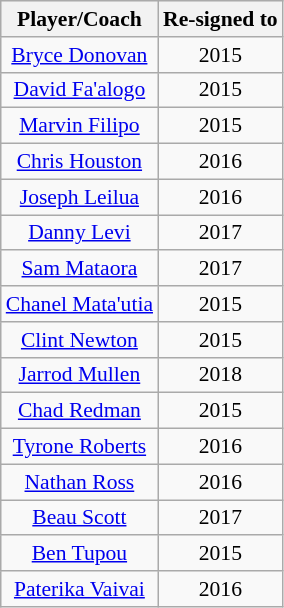<table class="wikitable sortable" style="text-align: center; font-size:90%">
<tr style="background:#efefef;">
<th>Player/Coach</th>
<th>Re-signed to</th>
</tr>
<tr>
<td><a href='#'>Bryce Donovan</a></td>
<td>2015</td>
</tr>
<tr>
<td><a href='#'>David Fa'alogo</a></td>
<td>2015</td>
</tr>
<tr>
<td><a href='#'>Marvin Filipo</a></td>
<td>2015</td>
</tr>
<tr>
<td><a href='#'>Chris Houston</a></td>
<td>2016</td>
</tr>
<tr>
<td><a href='#'>Joseph Leilua</a></td>
<td>2016</td>
</tr>
<tr>
<td><a href='#'>Danny Levi</a></td>
<td>2017</td>
</tr>
<tr>
<td><a href='#'>Sam Mataora</a></td>
<td>2017</td>
</tr>
<tr>
<td><a href='#'>Chanel Mata'utia</a></td>
<td>2015</td>
</tr>
<tr>
<td><a href='#'>Clint Newton</a></td>
<td>2015</td>
</tr>
<tr>
<td><a href='#'>Jarrod Mullen</a></td>
<td>2018</td>
</tr>
<tr>
<td><a href='#'>Chad Redman</a></td>
<td>2015</td>
</tr>
<tr>
<td><a href='#'>Tyrone Roberts</a></td>
<td>2016</td>
</tr>
<tr>
<td><a href='#'>Nathan Ross</a></td>
<td>2016</td>
</tr>
<tr>
<td><a href='#'>Beau Scott</a></td>
<td>2017</td>
</tr>
<tr>
<td><a href='#'>Ben Tupou</a></td>
<td>2015</td>
</tr>
<tr>
<td><a href='#'>Paterika Vaivai</a></td>
<td>2016</td>
</tr>
</table>
